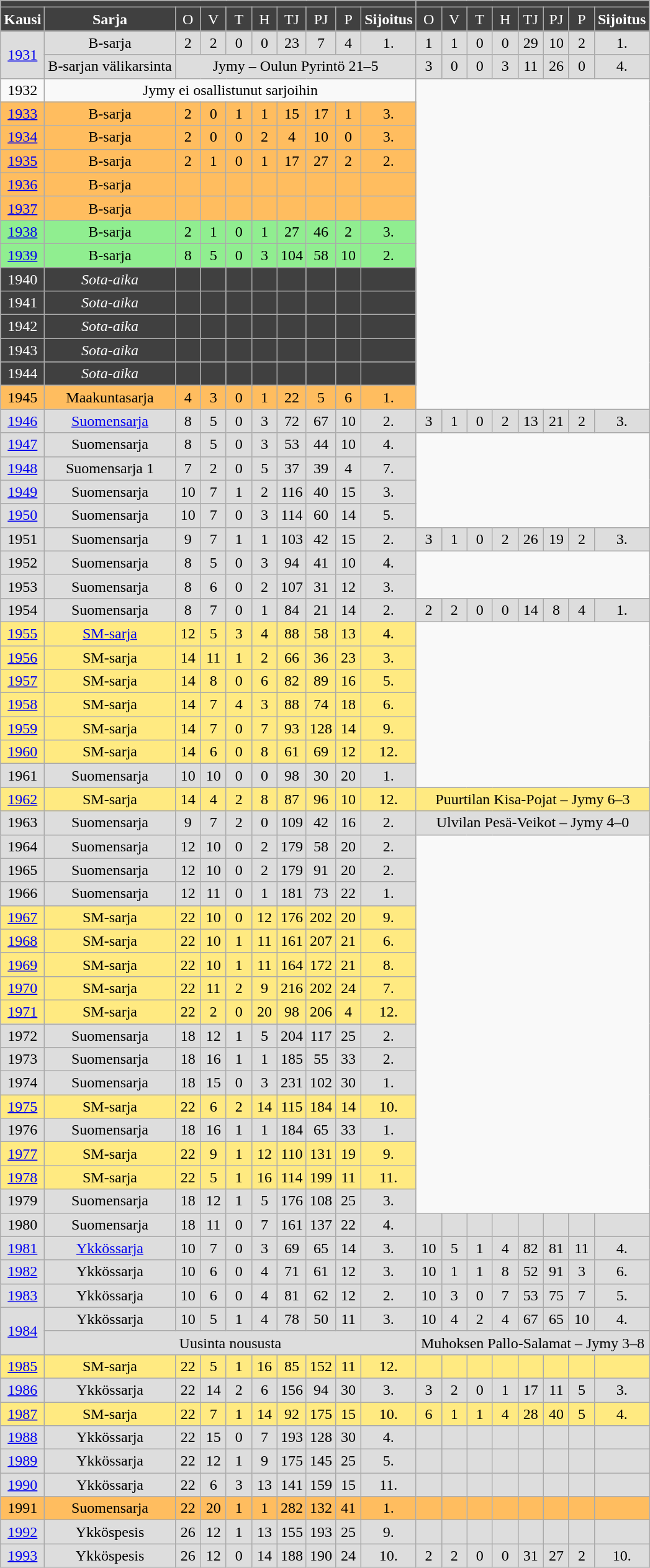<table class="wikitable" style="text-align:center">
<tr>
<td style="background:rgb(64,64,64); color:white" colspan=10></td>
<td style="background:rgb(64,64,64); color:white" colspan=8></td>
</tr>
<tr style="background:rgb(64,64,64); color:white">
<td><strong>Kausi</strong></td>
<td><strong>Sarja</strong></td>
<td width="20">O</td>
<td width="20">V</td>
<td width="20">T</td>
<td width="20">H</td>
<td width="20">TJ</td>
<td width="20">PJ</td>
<td width="20">P</td>
<td><strong>Sijoitus</strong></td>
<td width="20">O</td>
<td width="20">V</td>
<td width="20">T</td>
<td width="20">H</td>
<td width="20">TJ</td>
<td width="20">PJ</td>
<td width="20">P</td>
<td><strong>Sijoitus</strong></td>
</tr>
<tr bgcolor=#dddddd>
<td rowspan="2"><a href='#'>1931</a></td>
<td>B-sarja</td>
<td>2</td>
<td>2</td>
<td>0</td>
<td>0</td>
<td>23</td>
<td>7</td>
<td>4</td>
<td>1.</td>
<td>1</td>
<td>1</td>
<td>0</td>
<td>0</td>
<td>29</td>
<td>10</td>
<td>2</td>
<td>1.</td>
</tr>
<tr bgcolor=#dddddd>
<td>B-sarjan välikarsinta</td>
<td colspan="8">Jymy – Oulun Pyrintö 21–5</td>
<td>3</td>
<td>0</td>
<td>0</td>
<td>3</td>
<td>11</td>
<td>26</td>
<td>0</td>
<td>4.</td>
</tr>
<tr bgcolor=>
<td>1932</td>
<td colspan="9">Jymy ei osallistunut sarjoihin</td>
</tr>
<tr bgcolor=#ffbd5f>
<td><a href='#'>1933</a></td>
<td>B-sarja</td>
<td>2</td>
<td>0</td>
<td>1</td>
<td>1</td>
<td>15</td>
<td>17</td>
<td>1</td>
<td>3.</td>
</tr>
<tr bgcolor=#ffbd5f>
<td><a href='#'>1934</a></td>
<td>B-sarja</td>
<td>2</td>
<td>0</td>
<td>0</td>
<td>2</td>
<td>4</td>
<td>10</td>
<td>0</td>
<td>3.</td>
</tr>
<tr bgcolor=#ffbd5f>
<td><a href='#'>1935</a></td>
<td>B-sarja</td>
<td>2</td>
<td>1</td>
<td>0</td>
<td>1</td>
<td>17</td>
<td>27</td>
<td>2</td>
<td>2.</td>
</tr>
<tr bgcolor=#ffbd5f>
<td><a href='#'>1936</a></td>
<td>B-sarja</td>
<td></td>
<td></td>
<td></td>
<td></td>
<td></td>
<td></td>
<td></td>
<td></td>
</tr>
<tr bgcolor=#ffbd5f>
<td><a href='#'>1937</a></td>
<td>B-sarja</td>
<td></td>
<td></td>
<td></td>
<td></td>
<td></td>
<td></td>
<td></td>
<td></td>
</tr>
<tr bgcolor=lightgreen>
<td><a href='#'>1938</a></td>
<td>B-sarja</td>
<td>2</td>
<td>1</td>
<td>0</td>
<td>1</td>
<td>27</td>
<td>46</td>
<td>2</td>
<td>3.</td>
</tr>
<tr bgcolor=lightgreen>
<td><a href='#'>1939</a></td>
<td>B-sarja</td>
<td>8</td>
<td>5</td>
<td>0</td>
<td>3</td>
<td>104</td>
<td>58</td>
<td>10</td>
<td>2.</td>
</tr>
<tr style="background:rgb(64,64,64); color:white">
<td>1940</td>
<td><em>Sota-aika</em></td>
<td></td>
<td></td>
<td></td>
<td></td>
<td></td>
<td></td>
<td></td>
<td></td>
</tr>
<tr style="background:rgb(64,64,64); color:white">
<td>1941</td>
<td><em>Sota-aika</em></td>
<td></td>
<td></td>
<td></td>
<td></td>
<td></td>
<td></td>
<td></td>
<td></td>
</tr>
<tr style="background:rgb(64,64,64); color:white">
<td>1942</td>
<td><em>Sota-aika</em></td>
<td></td>
<td></td>
<td></td>
<td></td>
<td></td>
<td></td>
<td></td>
<td></td>
</tr>
<tr style="background:rgb(64,64,64); color:white">
<td>1943</td>
<td><em>Sota-aika</em></td>
<td></td>
<td></td>
<td></td>
<td></td>
<td></td>
<td></td>
<td></td>
<td></td>
</tr>
<tr style="background:rgb(64,64,64); color:white">
<td>1944</td>
<td><em>Sota-aika</em></td>
<td></td>
<td></td>
<td></td>
<td></td>
<td></td>
<td></td>
<td></td>
<td></td>
</tr>
<tr bgcolor=#ffbd5f>
<td>1945</td>
<td>Maakuntasarja</td>
<td>4</td>
<td>3</td>
<td>0</td>
<td>1</td>
<td>22</td>
<td>5</td>
<td>6</td>
<td>1.</td>
</tr>
<tr bgcolor=#dddddd>
<td><a href='#'>1946</a></td>
<td><a href='#'>Suomensarja</a></td>
<td>8</td>
<td>5</td>
<td>0</td>
<td>3</td>
<td>72</td>
<td>67</td>
<td>10</td>
<td>2.</td>
<td>3</td>
<td>1</td>
<td>0</td>
<td>2</td>
<td>13</td>
<td>21</td>
<td>2</td>
<td>3.</td>
</tr>
<tr bgcolor=#dddddd>
<td><a href='#'>1947</a></td>
<td>Suomensarja</td>
<td>8</td>
<td>5</td>
<td>0</td>
<td>3</td>
<td>53</td>
<td>44</td>
<td>10</td>
<td>4.</td>
</tr>
<tr bgcolor=#dddddd>
<td><a href='#'>1948</a></td>
<td>Suomensarja 1</td>
<td>7</td>
<td>2</td>
<td>0</td>
<td>5</td>
<td>37</td>
<td>39</td>
<td>4</td>
<td>7.</td>
</tr>
<tr bgcolor=#dddddd>
<td><a href='#'>1949</a></td>
<td>Suomensarja</td>
<td>10</td>
<td>7</td>
<td>1</td>
<td>2</td>
<td>116</td>
<td>40</td>
<td>15</td>
<td>3.</td>
</tr>
<tr bgcolor=#dddddd>
<td><a href='#'>1950</a></td>
<td>Suomensarja</td>
<td>10</td>
<td>7</td>
<td>0</td>
<td>3</td>
<td>114</td>
<td>60</td>
<td>14</td>
<td>5.</td>
</tr>
<tr bgcolor=#dddddd>
<td>1951</td>
<td>Suomensarja</td>
<td>9</td>
<td>7</td>
<td>1</td>
<td>1</td>
<td>103</td>
<td>42</td>
<td>15</td>
<td>2.</td>
<td>3</td>
<td>1</td>
<td>0</td>
<td>2</td>
<td>26</td>
<td>19</td>
<td>2</td>
<td>3.</td>
</tr>
<tr bgcolor=#dddddd>
<td>1952</td>
<td>Suomensarja</td>
<td>8</td>
<td>5</td>
<td>0</td>
<td>3</td>
<td>94</td>
<td>41</td>
<td>10</td>
<td>4.</td>
</tr>
<tr bgcolor=#dddddd>
<td>1953</td>
<td>Suomensarja</td>
<td>8</td>
<td>6</td>
<td>0</td>
<td>2</td>
<td>107</td>
<td>31</td>
<td>12</td>
<td>3.</td>
</tr>
<tr bgcolor=#dddddd>
<td>1954</td>
<td>Suomensarja</td>
<td>8</td>
<td>7</td>
<td>0</td>
<td>1</td>
<td>84</td>
<td>21</td>
<td>14</td>
<td>2.</td>
<td>2</td>
<td>2</td>
<td>0</td>
<td>0</td>
<td>14</td>
<td>8</td>
<td>4</td>
<td>1.</td>
</tr>
<tr bgcolor=#ffea81>
<td><a href='#'>1955</a></td>
<td><a href='#'>SM-sarja</a></td>
<td>12</td>
<td>5</td>
<td>3</td>
<td>4</td>
<td>88</td>
<td>58</td>
<td>13</td>
<td>4.</td>
</tr>
<tr bgcolor=#ffea81>
<td><a href='#'>1956</a></td>
<td>SM-sarja</td>
<td>14</td>
<td>11</td>
<td>1</td>
<td>2</td>
<td>66</td>
<td>36</td>
<td>23</td>
<td>3.</td>
</tr>
<tr bgcolor=#ffea81>
<td><a href='#'>1957</a></td>
<td>SM-sarja</td>
<td>14</td>
<td>8</td>
<td>0</td>
<td>6</td>
<td>82</td>
<td>89</td>
<td>16</td>
<td>5.</td>
</tr>
<tr bgcolor=#ffea81>
<td><a href='#'>1958</a></td>
<td>SM-sarja</td>
<td>14</td>
<td>7</td>
<td>4</td>
<td>3</td>
<td>88</td>
<td>74</td>
<td>18</td>
<td>6.</td>
</tr>
<tr bgcolor=#ffea81>
<td><a href='#'>1959</a></td>
<td>SM-sarja</td>
<td>14</td>
<td>7</td>
<td>0</td>
<td>7</td>
<td>93</td>
<td>128</td>
<td>14</td>
<td>9.</td>
</tr>
<tr bgcolor=#ffea81>
<td><a href='#'>1960</a></td>
<td>SM-sarja</td>
<td>14</td>
<td>6</td>
<td>0</td>
<td>8</td>
<td>61</td>
<td>69</td>
<td>12</td>
<td>12.</td>
</tr>
<tr bgcolor=#dddddd>
<td>1961</td>
<td>Suomensarja</td>
<td>10</td>
<td>10</td>
<td>0</td>
<td>0</td>
<td>98</td>
<td>30</td>
<td>20</td>
<td>1.</td>
</tr>
<tr bgcolor=#ffea81>
<td><a href='#'>1962</a></td>
<td>SM-sarja</td>
<td>14</td>
<td>4</td>
<td>2</td>
<td>8</td>
<td>87</td>
<td>96</td>
<td>10</td>
<td>12.</td>
<td colspan="8">Puurtilan Kisa-Pojat – Jymy 6–3</td>
</tr>
<tr bgcolor=#dddddd>
<td>1963</td>
<td>Suomensarja</td>
<td>9</td>
<td>7</td>
<td>2</td>
<td>0</td>
<td>109</td>
<td>42</td>
<td>16</td>
<td>2.</td>
<td colspan="8">Ulvilan Pesä-Veikot – Jymy 4–0</td>
</tr>
<tr bgcolor=#dddddd>
<td>1964</td>
<td>Suomensarja</td>
<td>12</td>
<td>10</td>
<td>0</td>
<td>2</td>
<td>179</td>
<td>58</td>
<td>20</td>
<td>2.</td>
</tr>
<tr bgcolor=#dddddd>
<td>1965</td>
<td>Suomensarja</td>
<td>12</td>
<td>10</td>
<td>0</td>
<td>2</td>
<td>179</td>
<td>91</td>
<td>20</td>
<td>2.</td>
</tr>
<tr bgcolor=#dddddd>
<td>1966</td>
<td>Suomensarja</td>
<td>12</td>
<td>11</td>
<td>0</td>
<td>1</td>
<td>181</td>
<td>73</td>
<td>22</td>
<td>1.</td>
</tr>
<tr bgcolor=#ffea81>
<td><a href='#'>1967</a></td>
<td>SM-sarja</td>
<td>22</td>
<td>10</td>
<td>0</td>
<td>12</td>
<td>176</td>
<td>202</td>
<td>20</td>
<td>9.</td>
</tr>
<tr bgcolor=#ffea81>
<td><a href='#'>1968</a></td>
<td>SM-sarja</td>
<td>22</td>
<td>10</td>
<td>1</td>
<td>11</td>
<td>161</td>
<td>207</td>
<td>21</td>
<td>6.</td>
</tr>
<tr bgcolor=#ffea81>
<td><a href='#'>1969</a></td>
<td>SM-sarja</td>
<td>22</td>
<td>10</td>
<td>1</td>
<td>11</td>
<td>164</td>
<td>172</td>
<td>21</td>
<td>8.</td>
</tr>
<tr bgcolor=#ffea81>
<td><a href='#'>1970</a></td>
<td>SM-sarja</td>
<td>22</td>
<td>11</td>
<td>2</td>
<td>9</td>
<td>216</td>
<td>202</td>
<td>24</td>
<td>7.</td>
</tr>
<tr bgcolor=#ffea81>
<td><a href='#'>1971</a></td>
<td>SM-sarja</td>
<td>22</td>
<td>2</td>
<td>0</td>
<td>20</td>
<td>98</td>
<td>206</td>
<td>4</td>
<td>12.</td>
</tr>
<tr bgcolor=#dddddd>
<td>1972</td>
<td>Suomensarja</td>
<td>18</td>
<td>12</td>
<td>1</td>
<td>5</td>
<td>204</td>
<td>117</td>
<td>25</td>
<td>2.</td>
</tr>
<tr bgcolor=#dddddd>
<td>1973</td>
<td>Suomensarja</td>
<td>18</td>
<td>16</td>
<td>1</td>
<td>1</td>
<td>185</td>
<td>55</td>
<td>33</td>
<td>2.</td>
</tr>
<tr bgcolor=#dddddd>
<td>1974</td>
<td>Suomensarja</td>
<td>18</td>
<td>15</td>
<td>0</td>
<td>3</td>
<td>231</td>
<td>102</td>
<td>30</td>
<td>1.</td>
</tr>
<tr bgcolor=#ffea81>
<td><a href='#'>1975</a></td>
<td>SM-sarja</td>
<td>22</td>
<td>6</td>
<td>2</td>
<td>14</td>
<td>115</td>
<td>184</td>
<td>14</td>
<td>10.</td>
</tr>
<tr bgcolor=#dddddd>
<td>1976</td>
<td>Suomensarja</td>
<td>18</td>
<td>16</td>
<td>1</td>
<td>1</td>
<td>184</td>
<td>65</td>
<td>33</td>
<td>1.</td>
</tr>
<tr bgcolor=#ffea81>
<td><a href='#'>1977</a></td>
<td>SM-sarja</td>
<td>22</td>
<td>9</td>
<td>1</td>
<td>12</td>
<td>110</td>
<td>131</td>
<td>19</td>
<td>9.</td>
</tr>
<tr bgcolor=#ffea81>
<td><a href='#'>1978</a></td>
<td>SM-sarja</td>
<td>22</td>
<td>5</td>
<td>1</td>
<td>16</td>
<td>114</td>
<td>199</td>
<td>11</td>
<td>11.</td>
</tr>
<tr bgcolor=#dddddd>
<td>1979</td>
<td>Suomensarja</td>
<td>18</td>
<td>12</td>
<td>1</td>
<td>5</td>
<td>176</td>
<td>108</td>
<td>25</td>
<td>3.</td>
</tr>
<tr bgcolor=#dddddd>
<td>1980</td>
<td>Suomensarja</td>
<td>18</td>
<td>11</td>
<td>0</td>
<td>7</td>
<td>161</td>
<td>137</td>
<td>22</td>
<td>4.</td>
<td></td>
<td></td>
<td></td>
<td></td>
<td></td>
<td></td>
<td></td>
<td></td>
</tr>
<tr bgcolor=#dddddd>
<td><a href='#'>1981</a></td>
<td><a href='#'>Ykkössarja</a></td>
<td>10</td>
<td>7</td>
<td>0</td>
<td>3</td>
<td>69</td>
<td>65</td>
<td>14</td>
<td>3.</td>
<td>10</td>
<td>5</td>
<td>1</td>
<td>4</td>
<td>82</td>
<td>81</td>
<td>11</td>
<td>4.</td>
</tr>
<tr bgcolor=#dddddd>
<td><a href='#'>1982</a></td>
<td>Ykkössarja</td>
<td>10</td>
<td>6</td>
<td>0</td>
<td>4</td>
<td>71</td>
<td>61</td>
<td>12</td>
<td>3.</td>
<td>10</td>
<td>1</td>
<td>1</td>
<td>8</td>
<td>52</td>
<td>91</td>
<td>3</td>
<td>6.</td>
</tr>
<tr bgcolor=#dddddd>
<td><a href='#'>1983</a></td>
<td>Ykkössarja</td>
<td>10</td>
<td>6</td>
<td>0</td>
<td>4</td>
<td>81</td>
<td>62</td>
<td>12</td>
<td>2.</td>
<td>10</td>
<td>3</td>
<td>0</td>
<td>7</td>
<td>53</td>
<td>75</td>
<td>7</td>
<td>5.</td>
</tr>
<tr bgcolor=#dddddd>
<td rowspan="2"><a href='#'>1984</a></td>
<td>Ykkössarja</td>
<td>10</td>
<td>5</td>
<td>1</td>
<td>4</td>
<td>78</td>
<td>50</td>
<td>11</td>
<td>3.</td>
<td>10</td>
<td>4</td>
<td>2</td>
<td>4</td>
<td>67</td>
<td>65</td>
<td>10</td>
<td>4.</td>
</tr>
<tr bgcolor=#dddddd>
<td colspan=9>Uusinta noususta</td>
<td colspan="10">Muhoksen Pallo-Salamat – Jymy 3–8</td>
</tr>
<tr bgcolor=#ffea81>
<td><a href='#'>1985</a></td>
<td>SM-sarja</td>
<td>22</td>
<td>5</td>
<td>1</td>
<td>16</td>
<td>85</td>
<td>152</td>
<td>11</td>
<td>12.</td>
<td></td>
<td></td>
<td></td>
<td></td>
<td></td>
<td></td>
<td></td>
<td></td>
</tr>
<tr bgcolor=#dddddd>
<td><a href='#'>1986</a></td>
<td>Ykkössarja</td>
<td>22</td>
<td>14</td>
<td>2</td>
<td>6</td>
<td>156</td>
<td>94</td>
<td>30</td>
<td>3.</td>
<td>3</td>
<td>2</td>
<td>0</td>
<td>1</td>
<td>17</td>
<td>11</td>
<td>5</td>
<td>3.</td>
</tr>
<tr bgcolor=#ffea81>
<td><a href='#'>1987</a></td>
<td>SM-sarja</td>
<td>22</td>
<td>7</td>
<td>1</td>
<td>14</td>
<td>92</td>
<td>175</td>
<td>15</td>
<td>10.</td>
<td>6</td>
<td>1</td>
<td>1</td>
<td>4</td>
<td>28</td>
<td>40</td>
<td>5</td>
<td>4.</td>
</tr>
<tr bgcolor=#dddddd>
<td><a href='#'>1988</a></td>
<td>Ykkössarja</td>
<td>22</td>
<td>15</td>
<td>0</td>
<td>7</td>
<td>193</td>
<td>128</td>
<td>30</td>
<td>4.</td>
<td></td>
<td></td>
<td></td>
<td></td>
<td></td>
<td></td>
<td></td>
<td></td>
</tr>
<tr bgcolor=#dddddd>
<td><a href='#'>1989</a></td>
<td>Ykkössarja</td>
<td>22</td>
<td>12</td>
<td>1</td>
<td>9</td>
<td>175</td>
<td>145</td>
<td>25</td>
<td>5.</td>
<td></td>
<td></td>
<td></td>
<td></td>
<td></td>
<td></td>
<td></td>
<td></td>
</tr>
<tr bgcolor=#dddddd>
<td><a href='#'>1990</a></td>
<td>Ykkössarja</td>
<td>22</td>
<td>6</td>
<td>3</td>
<td>13</td>
<td>141</td>
<td>159</td>
<td>15</td>
<td>11.</td>
<td></td>
<td></td>
<td></td>
<td></td>
<td></td>
<td></td>
<td></td>
<td></td>
</tr>
<tr bgcolor=#ffbd5f>
<td>1991</td>
<td>Suomensarja</td>
<td>22</td>
<td>20</td>
<td>1</td>
<td>1</td>
<td>282</td>
<td>132</td>
<td>41</td>
<td>1.</td>
<td></td>
<td></td>
<td></td>
<td></td>
<td></td>
<td></td>
<td></td>
<td></td>
</tr>
<tr bgcolor=#dddddd>
<td><a href='#'>1992</a></td>
<td>Ykköspesis</td>
<td>26</td>
<td>12</td>
<td>1</td>
<td>13</td>
<td>155</td>
<td>193</td>
<td>25</td>
<td>9.</td>
<td></td>
<td></td>
<td></td>
<td></td>
<td></td>
<td></td>
<td></td>
<td></td>
</tr>
<tr bgcolor=#dddddd>
<td><a href='#'>1993</a></td>
<td>Ykköspesis</td>
<td>26</td>
<td>12</td>
<td>0</td>
<td>14</td>
<td>188</td>
<td>190</td>
<td>24</td>
<td>10.</td>
<td>2</td>
<td>2</td>
<td>0</td>
<td>0</td>
<td>31</td>
<td>27</td>
<td>2</td>
<td>10.</td>
</tr>
</table>
